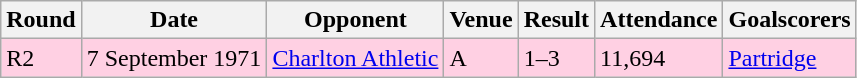<table class="wikitable">
<tr>
<th>Round</th>
<th>Date</th>
<th>Opponent</th>
<th>Venue</th>
<th>Result</th>
<th>Attendance</th>
<th>Goalscorers</th>
</tr>
<tr style="background:#ffd0e3;">
<td>R2</td>
<td>7 September 1971</td>
<td><a href='#'>Charlton Athletic</a></td>
<td>A</td>
<td>1–3</td>
<td>11,694</td>
<td><a href='#'>Partridge</a></td>
</tr>
</table>
